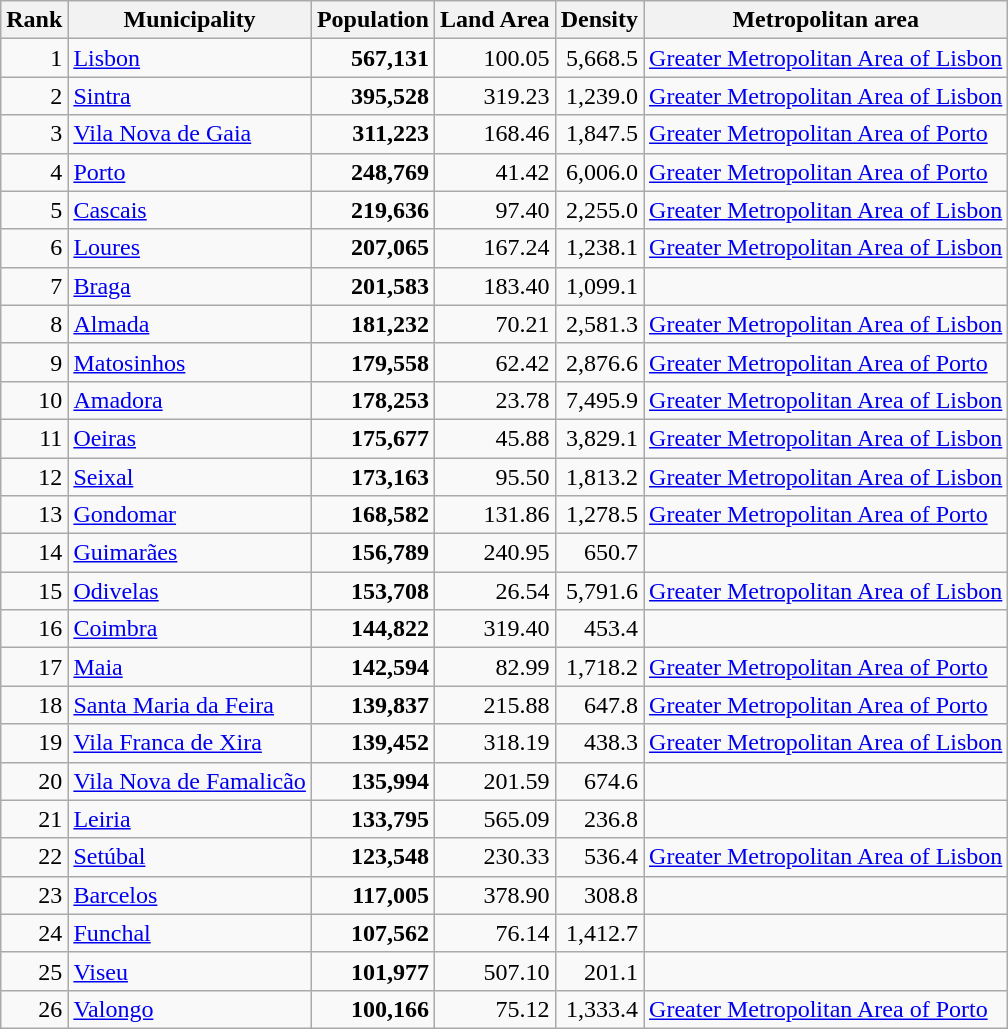<table class="wikitable mw-collapsible">
<tr>
<th align="right">Rank</th>
<th align="left">Municipality</th>
<th align="right">Population</th>
<th>Land Area</th>
<th>Density</th>
<th align="left">Metropolitan area</th>
</tr>
<tr align="right">
<td>1</td>
<td align="left"><a href='#'>Lisbon</a></td>
<td><strong>567,131</strong></td>
<td>100.05</td>
<td>5,668.5</td>
<td align="left"><a href='#'>Greater Metropolitan Area of Lisbon</a></td>
</tr>
<tr align="right">
<td>2</td>
<td align="left"><a href='#'>Sintra</a></td>
<td><strong>395,528</strong></td>
<td>319.23</td>
<td>1,239.0</td>
<td align="left"><a href='#'>Greater Metropolitan Area of Lisbon</a></td>
</tr>
<tr align="right">
<td>3</td>
<td align="left"><a href='#'>Vila Nova de Gaia</a></td>
<td><strong>311,223</strong></td>
<td>168.46</td>
<td>1,847.5</td>
<td align="left"><a href='#'>Greater Metropolitan Area of Porto</a></td>
</tr>
<tr align="right">
<td>4</td>
<td align="left"><a href='#'>Porto</a></td>
<td><strong>248,769</strong></td>
<td>41.42</td>
<td>6,006.0</td>
<td align="left"><a href='#'>Greater Metropolitan Area of Porto</a></td>
</tr>
<tr align="right">
<td>5</td>
<td align="left"><a href='#'>Cascais</a></td>
<td><strong>219,636</strong></td>
<td>97.40</td>
<td>2,255.0</td>
<td align="left"><a href='#'>Greater Metropolitan Area of Lisbon</a></td>
</tr>
<tr align="right">
<td>6</td>
<td align="left"><a href='#'>Loures</a></td>
<td><strong>207,065</strong></td>
<td>167.24</td>
<td>1,238.1</td>
<td align="left"><a href='#'>Greater Metropolitan Area of Lisbon</a></td>
</tr>
<tr align="right">
<td>7</td>
<td align="left"><a href='#'>Braga</a></td>
<td><strong>201,583</strong></td>
<td>183.40</td>
<td>1,099.1</td>
<td></td>
</tr>
<tr align="right">
<td>8</td>
<td align="left"><a href='#'>Almada</a></td>
<td><strong>181,232</strong></td>
<td>70.21</td>
<td>2,581.3</td>
<td align="left"><a href='#'>Greater Metropolitan Area of Lisbon</a></td>
</tr>
<tr align="right">
<td>9</td>
<td align="left"><a href='#'>Matosinhos</a></td>
<td><strong>179,558</strong></td>
<td>62.42</td>
<td>2,876.6</td>
<td align="left"><a href='#'>Greater Metropolitan Area of Porto</a></td>
</tr>
<tr align="right">
<td>10</td>
<td align="left"><a href='#'>Amadora</a></td>
<td><strong>178,253</strong></td>
<td>23.78</td>
<td>7,495.9</td>
<td align="left"><a href='#'>Greater Metropolitan Area of Lisbon</a></td>
</tr>
<tr align="right">
<td>11</td>
<td align="left"><a href='#'>Oeiras</a></td>
<td><strong>175,677</strong></td>
<td>45.88</td>
<td>3,829.1</td>
<td align="left"><a href='#'>Greater Metropolitan Area of Lisbon</a></td>
</tr>
<tr align="right">
<td>12</td>
<td align="left"><a href='#'>Seixal</a></td>
<td><strong>173,163</strong></td>
<td>95.50</td>
<td>1,813.2</td>
<td align="left"><a href='#'>Greater Metropolitan Area of Lisbon</a></td>
</tr>
<tr align="right">
<td>13</td>
<td align="left"><a href='#'>Gondomar</a></td>
<td><strong>168,582</strong></td>
<td>131.86</td>
<td>1,278.5</td>
<td align="left"><a href='#'>Greater Metropolitan Area of Porto</a></td>
</tr>
<tr align="right">
<td>14</td>
<td align="left"><a href='#'>Guimarães</a></td>
<td><strong>156,789</strong></td>
<td>240.95</td>
<td>650.7</td>
<td></td>
</tr>
<tr align="right">
<td>15</td>
<td align="left"><a href='#'>Odivelas</a></td>
<td><strong>153,708</strong></td>
<td>26.54</td>
<td>5,791.6</td>
<td align="left"><a href='#'>Greater Metropolitan Area of Lisbon</a></td>
</tr>
<tr align="right">
<td>16</td>
<td align="left"><a href='#'>Coimbra</a></td>
<td><strong>144,822</strong></td>
<td>319.40</td>
<td>453.4</td>
<td align="left"></td>
</tr>
<tr align="right">
<td>17</td>
<td align="left"><a href='#'>Maia</a></td>
<td><strong>142,594</strong></td>
<td>82.99</td>
<td>1,718.2</td>
<td align="left"><a href='#'>Greater Metropolitan Area of Porto</a></td>
</tr>
<tr align="right">
<td>18</td>
<td align="left"><a href='#'>Santa Maria da Feira</a></td>
<td><strong>139,837</strong></td>
<td>215.88</td>
<td>647.8</td>
<td align="left"><a href='#'>Greater Metropolitan Area of Porto</a></td>
</tr>
<tr align="right">
<td>19</td>
<td align="left"><a href='#'>Vila Franca de Xira</a></td>
<td><strong>139,452</strong></td>
<td>318.19</td>
<td>438.3</td>
<td align="left"><a href='#'>Greater Metropolitan Area of Lisbon</a></td>
</tr>
<tr align="right">
<td>20</td>
<td align="left"><a href='#'>Vila Nova de Famalicão</a></td>
<td><strong>135,994</strong></td>
<td>201.59</td>
<td>674.6</td>
<td align="left"></td>
</tr>
<tr align="right">
<td>21</td>
<td align="left"><a href='#'>Leiria</a></td>
<td><strong>133,795</strong></td>
<td>565.09</td>
<td>236.8</td>
<td align="left"></td>
</tr>
<tr align="right">
<td>22</td>
<td align="left"><a href='#'>Setúbal</a></td>
<td><strong>123,548</strong></td>
<td>230.33</td>
<td>536.4</td>
<td align="left"><a href='#'>Greater Metropolitan Area of Lisbon</a></td>
</tr>
<tr align="right">
<td>23</td>
<td align="left"><a href='#'>Barcelos</a></td>
<td><strong>117,005</strong></td>
<td>378.90</td>
<td>308.8</td>
<td align="left"></td>
</tr>
<tr align="right">
<td>24</td>
<td align="left"><a href='#'>Funchal</a></td>
<td><strong>107,562</strong></td>
<td>76.14</td>
<td>1,412.7</td>
<td align="left"></td>
</tr>
<tr align="right">
<td>25</td>
<td align="left"><a href='#'>Viseu</a></td>
<td><strong>101,977</strong></td>
<td>507.10</td>
<td>201.1</td>
<td align="left"></td>
</tr>
<tr align="right">
<td>26</td>
<td align="left"><a href='#'>Valongo</a></td>
<td><strong>100,166</strong></td>
<td>75.12</td>
<td>1,333.4</td>
<td align="left"><a href='#'>Greater Metropolitan Area of Porto</a></td>
</tr>
</table>
